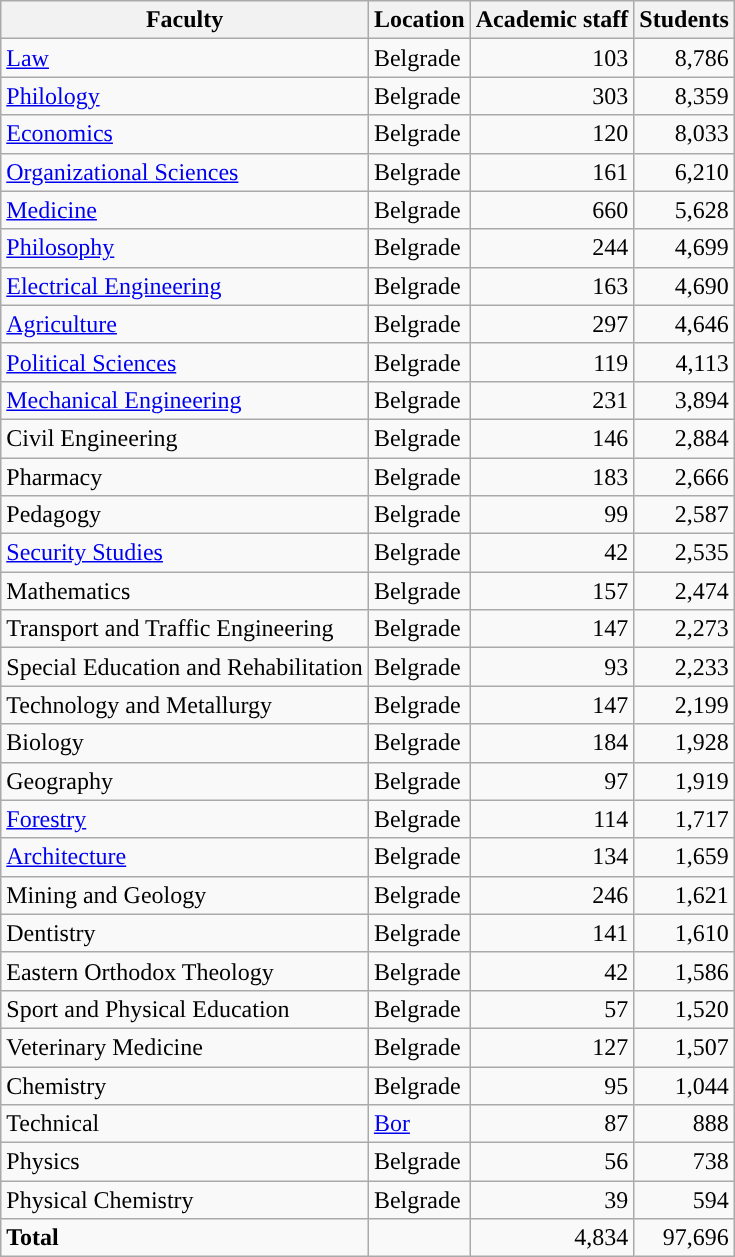<table class="wikitable sortable">
<tr>
<th>Faculty</th>
<th>Location</th>
<th>Academic staff</th>
<th>Students</th>
</tr>
<tr>
<td><a href='#'>Law</a></td>
<td>Belgrade</td>
<td style="text-align:right">103</td>
<td style="text-align:right">8,786</td>
</tr>
<tr>
<td><a href='#'>Philology</a></td>
<td>Belgrade</td>
<td style="text-align:right">303</td>
<td style="text-align:right">8,359</td>
</tr>
<tr>
<td><a href='#'>Economics</a></td>
<td>Belgrade</td>
<td style="text-align:right">120</td>
<td style="text-align:right">8,033</td>
</tr>
<tr>
<td><a href='#'>Organizational Sciences</a></td>
<td>Belgrade</td>
<td style="text-align:right">161</td>
<td style="text-align:right">6,210</td>
</tr>
<tr>
<td><a href='#'>Medicine</a></td>
<td>Belgrade</td>
<td style="text-align:right">660</td>
<td style="text-align:right">5,628</td>
</tr>
<tr>
<td><a href='#'>Philosophy</a></td>
<td>Belgrade</td>
<td style="text-align:right">244</td>
<td style="text-align:right">4,699</td>
</tr>
<tr>
<td><a href='#'>Electrical Engineering</a></td>
<td>Belgrade</td>
<td style="text-align:right">163</td>
<td style="text-align:right">4,690</td>
</tr>
<tr>
<td><a href='#'>Agriculture</a></td>
<td>Belgrade</td>
<td style="text-align:right">297</td>
<td style="text-align:right">4,646</td>
</tr>
<tr>
<td><a href='#'>Political Sciences</a></td>
<td>Belgrade</td>
<td style="text-align:right">119</td>
<td style="text-align:right">4,113</td>
</tr>
<tr>
<td><a href='#'>Mechanical Engineering</a></td>
<td>Belgrade</td>
<td style="text-align:right">231</td>
<td style="text-align:right">3,894</td>
</tr>
<tr>
<td>Civil Engineering</td>
<td>Belgrade</td>
<td style="text-align:right">146</td>
<td style="text-align:right">2,884</td>
</tr>
<tr>
<td>Pharmacy</td>
<td>Belgrade</td>
<td style="text-align:right">183</td>
<td style="text-align:right">2,666</td>
</tr>
<tr>
<td>Pedagogy</td>
<td>Belgrade</td>
<td style="text-align:right">99</td>
<td style="text-align:right">2,587</td>
</tr>
<tr>
<td><a href='#'>Security Studies</a></td>
<td>Belgrade</td>
<td style="text-align:right">42</td>
<td style="text-align:right">2,535</td>
</tr>
<tr>
<td>Mathematics</td>
<td>Belgrade</td>
<td style="text-align:right">157</td>
<td style="text-align:right">2,474</td>
</tr>
<tr>
<td>Transport and Traffic Engineering</td>
<td>Belgrade</td>
<td style="text-align:right">147</td>
<td style="text-align:right">2,273</td>
</tr>
<tr>
<td>Special Education and Rehabilitation</td>
<td>Belgrade</td>
<td style="text-align:right">93</td>
<td style="text-align:right">2,233</td>
</tr>
<tr>
<td>Technology and Metallurgy</td>
<td>Belgrade</td>
<td style="text-align:right">147</td>
<td style="text-align:right">2,199</td>
</tr>
<tr>
<td>Biology</td>
<td>Belgrade</td>
<td style="text-align:right">184</td>
<td style="text-align:right">1,928</td>
</tr>
<tr>
<td>Geography</td>
<td>Belgrade</td>
<td style="text-align:right">97</td>
<td style="text-align:right">1,919</td>
</tr>
<tr>
<td><a href='#'>Forestry</a></td>
<td>Belgrade</td>
<td style="text-align:right">114</td>
<td style="text-align:right">1,717</td>
</tr>
<tr>
<td><a href='#'>Architecture</a></td>
<td>Belgrade</td>
<td style="text-align:right">134</td>
<td style="text-align:right">1,659</td>
</tr>
<tr>
<td>Mining and Geology</td>
<td>Belgrade</td>
<td style="text-align:right">246</td>
<td style="text-align:right">1,621</td>
</tr>
<tr>
<td>Dentistry</td>
<td>Belgrade</td>
<td style="text-align:right">141</td>
<td style="text-align:right">1,610</td>
</tr>
<tr>
<td>Eastern Orthodox Theology</td>
<td>Belgrade</td>
<td style="text-align:right">42</td>
<td style="text-align:right">1,586</td>
</tr>
<tr>
<td>Sport and Physical Education</td>
<td>Belgrade</td>
<td style="text-align:right">57</td>
<td style="text-align:right">1,520</td>
</tr>
<tr>
<td>Veterinary Medicine</td>
<td>Belgrade</td>
<td style="text-align:right">127</td>
<td style="text-align:right">1,507</td>
</tr>
<tr>
<td>Chemistry</td>
<td>Belgrade</td>
<td style="text-align:right">95</td>
<td style="text-align:right">1,044</td>
</tr>
<tr>
<td>Technical</td>
<td><a href='#'>Bor</a></td>
<td style="text-align:right">87</td>
<td style="text-align:right">888</td>
</tr>
<tr>
<td>Physics</td>
<td>Belgrade</td>
<td style="text-align:right">56</td>
<td style="text-align:right">738</td>
</tr>
<tr>
<td>Physical Chemistry</td>
<td>Belgrade</td>
<td style="text-align:right">39</td>
<td style="text-align:right">594</td>
</tr>
<tr class="sortbottom">
<td><strong>Total</strong></td>
<td></td>
<td style="text-align:right">4,834</td>
<td style="text-align:right">97,696</td>
</tr>
</table>
